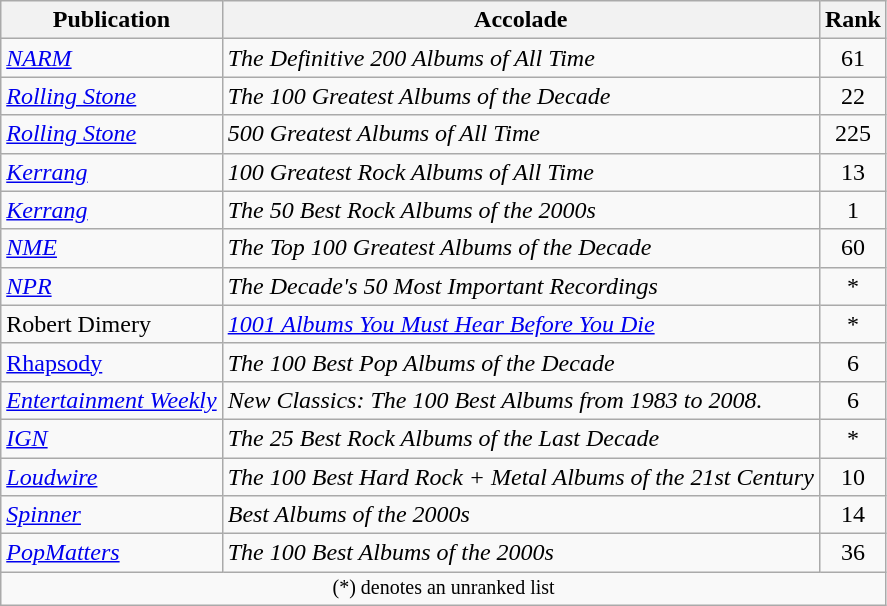<table class="wikitable">
<tr>
<th>Publication</th>
<th>Accolade</th>
<th>Rank</th>
</tr>
<tr>
<td><em><a href='#'>NARM</a></em></td>
<td><em>The Definitive 200 Albums of All Time</em></td>
<td style="text-align:center;">61</td>
</tr>
<tr>
<td><em><a href='#'>Rolling Stone</a></em></td>
<td><em>The 100 Greatest Albums of the Decade</em></td>
<td style="text-align:center;">22</td>
</tr>
<tr>
<td><em><a href='#'>Rolling Stone</a></em></td>
<td><em>500 Greatest Albums of All Time</em></td>
<td style="text-align:center;">225</td>
</tr>
<tr>
<td><em><a href='#'>Kerrang</a></em></td>
<td><em>100 Greatest Rock Albums of All Time</em></td>
<td style="text-align:center;">13</td>
</tr>
<tr>
<td><em><a href='#'>Kerrang</a></em></td>
<td><em>The 50 Best Rock Albums of the 2000s</em></td>
<td style="text-align:center;">1</td>
</tr>
<tr>
<td><em><a href='#'>NME</a></em></td>
<td><em>The Top 100 Greatest Albums of the Decade</em></td>
<td style="text-align:center;">60</td>
</tr>
<tr>
<td><em><a href='#'>NPR</a></em></td>
<td><em>The Decade's 50 Most Important Recordings</em></td>
<td style="text-align:center;">*</td>
</tr>
<tr>
<td>Robert Dimery</td>
<td><em><a href='#'>1001 Albums You Must Hear Before You Die</a></em></td>
<td style="text-align:center;">*</td>
</tr>
<tr>
<td><a href='#'>Rhapsody</a></td>
<td><em>The 100 Best Pop Albums of the Decade</em></td>
<td style="text-align:center;">6</td>
</tr>
<tr>
<td><em><a href='#'>Entertainment Weekly</a></em></td>
<td><em>New Classics: The 100 Best Albums from 1983 to 2008.</em></td>
<td style="text-align:center;">6</td>
</tr>
<tr>
<td><em><a href='#'>IGN</a></em></td>
<td><em>The 25 Best Rock Albums of the Last Decade</em></td>
<td style="text-align:center;">*</td>
</tr>
<tr>
<td><em><a href='#'>Loudwire</a></em></td>
<td><em>The 100 Best Hard Rock + Metal Albums of the 21st Century</em></td>
<td style="text-align:center;">10</td>
</tr>
<tr>
<td><em><a href='#'>Spinner</a></em></td>
<td><em>Best Albums of the 2000s</em></td>
<td style="text-align:center;">14</td>
</tr>
<tr>
<td><em><a href='#'>PopMatters</a></em></td>
<td><em>The 100 Best Albums of the 2000s</em></td>
<td style="text-align:center;">36</td>
</tr>
<tr>
<td colspan="5" style="text-align:center; font-size:10pt;">(*) denotes an unranked list</td>
</tr>
</table>
